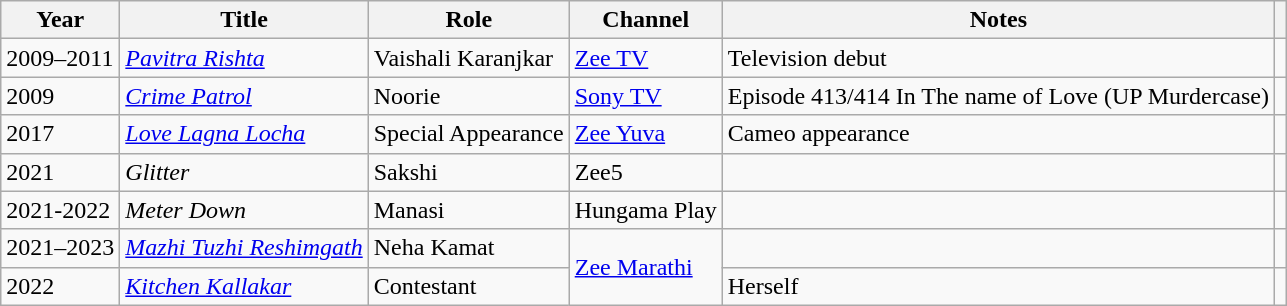<table class="wikitable">
<tr>
<th>Year</th>
<th>Title</th>
<th>Role</th>
<th>Channel</th>
<th>Notes</th>
<th class="unsortable"></th>
</tr>
<tr>
<td>2009–2011</td>
<td><em><a href='#'>Pavitra Rishta</a></em></td>
<td>Vaishali Karanjkar</td>
<td><a href='#'>Zee TV</a></td>
<td>Television debut</td>
<td></td>
</tr>
<tr>
<td>2009</td>
<td><em><a href='#'>Crime Patrol</a></em></td>
<td>Noorie</td>
<td><a href='#'>Sony TV</a></td>
<td>Episode 413/414 In The name of Love (UP Murdercase)</td>
<td></td>
</tr>
<tr>
<td>2017</td>
<td><em><a href='#'>Love Lagna Locha</a></em></td>
<td>Special Appearance</td>
<td><a href='#'>Zee Yuva</a></td>
<td>Cameo appearance</td>
<td></td>
</tr>
<tr>
<td>2021</td>
<td><em>Glitter</em></td>
<td>Sakshi</td>
<td>Zee5</td>
<td></td>
<td></td>
</tr>
<tr>
<td>2021-2022</td>
<td><em>Meter Down</em></td>
<td>Manasi</td>
<td>Hungama Play</td>
<td></td>
<td></td>
</tr>
<tr>
<td>2021–2023</td>
<td><em><a href='#'>Mazhi Tuzhi Reshimgath</a></em></td>
<td>Neha Kamat</td>
<td rowspan="2"><a href='#'>Zee Marathi</a></td>
<td></td>
<td></td>
</tr>
<tr>
<td>2022</td>
<td><em><a href='#'>Kitchen Kallakar</a></em></td>
<td>Contestant</td>
<td>Herself</td>
<td></td>
</tr>
</table>
